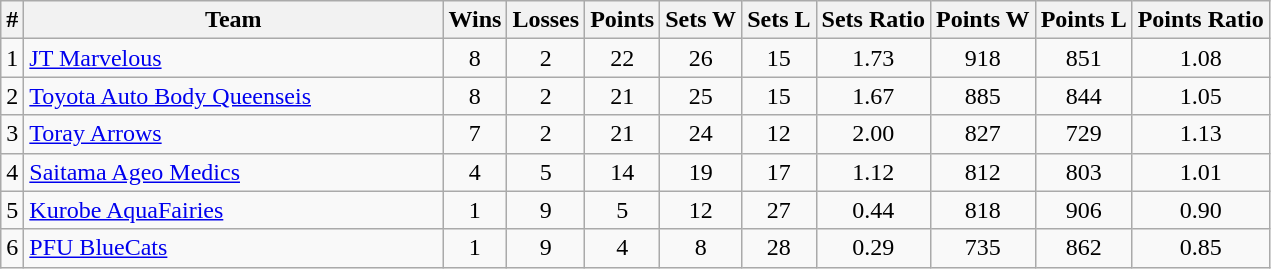<table class="wikitable" style="text-align: center;">
<tr>
<th>#</th>
<th>Team</th>
<th>Wins</th>
<th>Losses</th>
<th>Points</th>
<th>Sets W</th>
<th>Sets L</th>
<th>Sets Ratio</th>
<th>Points W</th>
<th>Points L</th>
<th>Points Ratio</th>
</tr>
<tr>
<td>1</td>
<td style="width: 17em; text-align: left;"><a href='#'>JT Marvelous</a></td>
<td>8</td>
<td>2</td>
<td>22</td>
<td>26</td>
<td>15</td>
<td>1.73</td>
<td>918</td>
<td>851</td>
<td>1.08</td>
</tr>
<tr>
<td>2</td>
<td style="width: 17em; text-align: left;"><a href='#'>Toyota Auto Body Queenseis</a></td>
<td>8</td>
<td>2</td>
<td>21</td>
<td>25</td>
<td>15</td>
<td>1.67</td>
<td>885</td>
<td>844</td>
<td>1.05</td>
</tr>
<tr>
<td>3</td>
<td style="width: 17em; text-align: left;"><a href='#'>Toray Arrows</a></td>
<td>7</td>
<td>2</td>
<td>21</td>
<td>24</td>
<td>12</td>
<td>2.00</td>
<td>827</td>
<td>729</td>
<td>1.13</td>
</tr>
<tr>
<td>4</td>
<td style="width: 17em; text-align: left;"><a href='#'> Saitama Ageo Medics</a></td>
<td>4</td>
<td>5</td>
<td>14</td>
<td>19</td>
<td>17</td>
<td>1.12</td>
<td>812</td>
<td>803</td>
<td>1.01</td>
</tr>
<tr>
<td>5</td>
<td style="width: 17em; text-align: left;"><a href='#'>Kurobe AquaFairies</a></td>
<td>1</td>
<td>9</td>
<td>5</td>
<td>12</td>
<td>27</td>
<td>0.44</td>
<td>818</td>
<td>906</td>
<td>0.90</td>
</tr>
<tr>
<td>6</td>
<td style="width: 17em; text-align: left;"><a href='#'>PFU BlueCats</a></td>
<td>1</td>
<td>9</td>
<td>4</td>
<td>8</td>
<td>28</td>
<td>0.29</td>
<td>735</td>
<td>862</td>
<td>0.85</td>
</tr>
</table>
